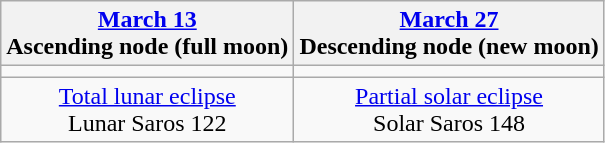<table class="wikitable">
<tr>
<th><a href='#'>March 13</a><br>Ascending node (full moon)</th>
<th><a href='#'>March 27</a><br>Descending node (new moon)<br></th>
</tr>
<tr>
<td></td>
<td></td>
</tr>
<tr align=center>
<td><a href='#'>Total lunar eclipse</a><br>Lunar Saros 122</td>
<td><a href='#'>Partial solar eclipse</a><br>Solar Saros 148</td>
</tr>
</table>
